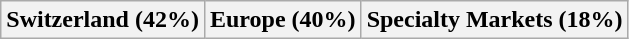<table class="wikitable">
<tr>
<th>Switzerland (42%)</th>
<th>Europe (40%)</th>
<th>Specialty Markets (18%)</th>
</tr>
</table>
